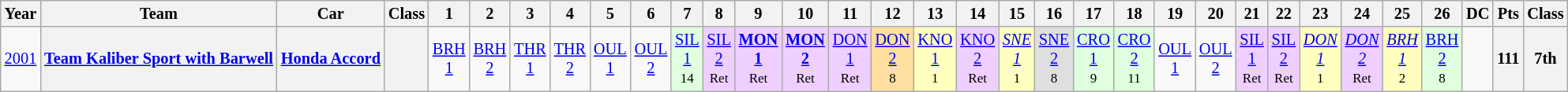<table class="wikitable" style="text-align:center; font-size:85%">
<tr>
<th>Year</th>
<th>Team</th>
<th>Car</th>
<th>Class</th>
<th>1</th>
<th>2</th>
<th>3</th>
<th>4</th>
<th>5</th>
<th>6</th>
<th>7</th>
<th>8</th>
<th>9</th>
<th>10</th>
<th>11</th>
<th>12</th>
<th>13</th>
<th>14</th>
<th>15</th>
<th>16</th>
<th>17</th>
<th>18</th>
<th>19</th>
<th>20</th>
<th>21</th>
<th>22</th>
<th>23</th>
<th>24</th>
<th>25</th>
<th>26</th>
<th>DC</th>
<th>Pts</th>
<th>Class</th>
</tr>
<tr>
<td><a href='#'>2001</a></td>
<th nowrap><a href='#'>Team Kaliber Sport with Barwell</a></th>
<th nowrap><a href='#'>Honda Accord</a></th>
<th><span></span></th>
<td><a href='#'>BRH<br>1</a></td>
<td><a href='#'>BRH<br>2</a></td>
<td><a href='#'>THR<br>1</a></td>
<td><a href='#'>THR<br>2</a></td>
<td><a href='#'>OUL<br>1</a></td>
<td><a href='#'>OUL<br>2</a></td>
<td style="background:#DFFFDF;"><a href='#'>SIL<br>1</a><br><small>14</small></td>
<td style="background:#EFCFFF;"><a href='#'>SIL<br>2</a><br><small>Ret</small></td>
<td style="background:#EFCFFF;"><strong><a href='#'>MON<br>1</a></strong><br><small>Ret</small></td>
<td style="background:#EFCFFF;"><strong><a href='#'>MON<br>2</a></strong><br><small>Ret</small></td>
<td style="background:#EFCFFF;"><a href='#'>DON<br>1</a><br><small>Ret</small></td>
<td style="background:#FFDF9F;"><a href='#'>DON<br>2</a><br><small>8</small></td>
<td style="background:#FFFFBF;"><a href='#'>KNO<br>1</a><br><small>1</small></td>
<td style="background:#EFCFFF;"><a href='#'>KNO<br>2</a><br><small>Ret</small></td>
<td style="background:#FFFFBF;"><em><a href='#'>SNE<br>1</a></em><br><small>1</small></td>
<td style="background:#DFDFDF;"><a href='#'>SNE<br>2</a><br><small>8</small></td>
<td style="background:#DFFFDF;"><a href='#'>CRO<br>1</a><br><small>9</small></td>
<td style="background:#DFFFDF;"><a href='#'>CRO<br>2</a><br><small>11</small></td>
<td><a href='#'>OUL<br>1</a></td>
<td><a href='#'>OUL<br>2</a></td>
<td style="background:#EFCFFF;"><a href='#'>SIL<br>1</a><br><small>Ret</small></td>
<td style="background:#EFCFFF;"><a href='#'>SIL<br>2</a><br><small>Ret</small></td>
<td style="background:#FFFFBF;"><em><a href='#'>DON<br>1</a></em><br><small>1</small></td>
<td style="background:#EFCFFF;"><em><a href='#'>DON<br>2</a></em><br><small>Ret</small></td>
<td style="background:#FFFFBF;"><em><a href='#'>BRH<br>1</a></em><br><small>2</small></td>
<td style="background:#DFFFDF;"><a href='#'>BRH<br>2</a><br><small>8</small></td>
<td></td>
<th>111</th>
<th>7th</th>
</tr>
</table>
